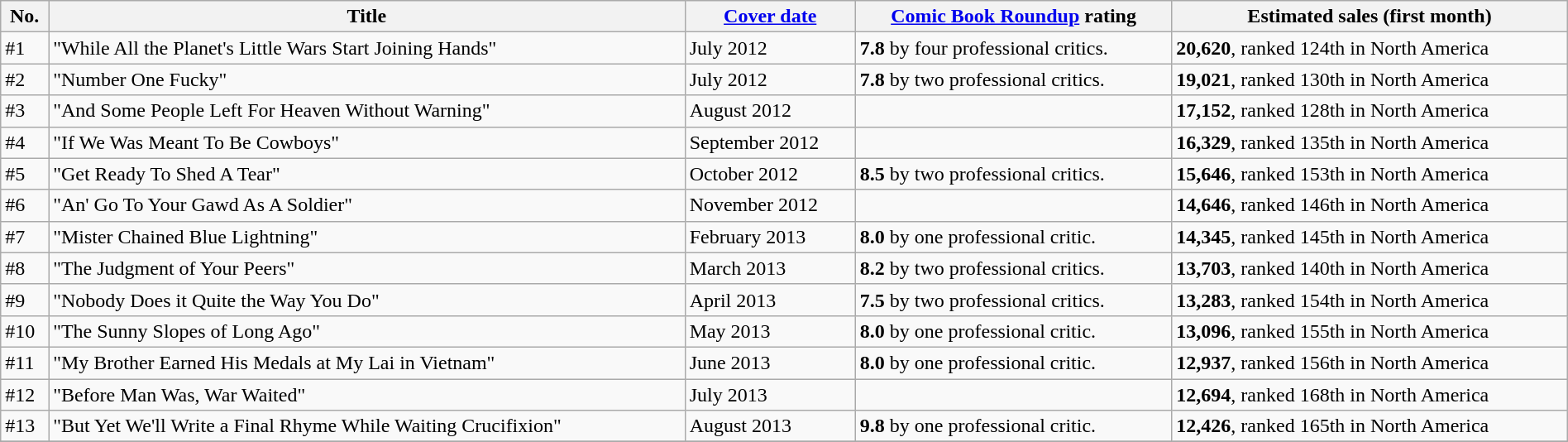<table class="wikitable" width=100%>
<tr>
<th>No.</th>
<th>Title</th>
<th><a href='#'>Cover date</a></th>
<th><a href='#'>Comic Book Roundup</a> rating</th>
<th>Estimated sales (first month)</th>
</tr>
<tr>
<td>#1</td>
<td>"While All the Planet's Little Wars Start Joining Hands"</td>
<td>July 2012</td>
<td><strong>7.8</strong> by four professional critics.</td>
<td><strong>20,620</strong>, ranked 124th in North America</td>
</tr>
<tr>
<td>#2</td>
<td>"Number One Fucky"</td>
<td>July 2012</td>
<td><strong>7.8</strong> by two professional critics.</td>
<td><strong>19,021</strong>, ranked 130th in North America</td>
</tr>
<tr>
<td>#3</td>
<td>"And Some People Left For Heaven Without Warning"</td>
<td>August 2012</td>
<td></td>
<td><strong>17,152</strong>, ranked 128th in North America</td>
</tr>
<tr>
<td>#4</td>
<td>"If We Was Meant To Be Cowboys"</td>
<td>September 2012</td>
<td></td>
<td><strong>16,329</strong>, ranked 135th in North America</td>
</tr>
<tr>
<td>#5</td>
<td>"Get Ready To Shed A Tear"</td>
<td>October 2012</td>
<td><strong>8.5</strong> by two professional critics.</td>
<td><strong>15,646</strong>, ranked 153th in North America</td>
</tr>
<tr>
<td>#6</td>
<td>"An' Go To Your Gawd As A Soldier"</td>
<td>November 2012</td>
<td></td>
<td><strong>14,646</strong>, ranked 146th in North America</td>
</tr>
<tr>
<td>#7</td>
<td>"Mister Chained Blue Lightning"</td>
<td>February 2013</td>
<td><strong>8.0</strong> by one professional critic.</td>
<td><strong>14,345</strong>, ranked 145th in North America</td>
</tr>
<tr>
<td>#8</td>
<td>"The Judgment of Your Peers"</td>
<td>March 2013</td>
<td><strong>8.2</strong> by two professional critics.</td>
<td><strong>13,703</strong>, ranked 140th in North America</td>
</tr>
<tr>
<td>#9</td>
<td>"Nobody Does it Quite the Way You Do"</td>
<td>April 2013</td>
<td><strong>7.5</strong> by two professional critics.</td>
<td><strong>13,283</strong>, ranked 154th in North America</td>
</tr>
<tr>
<td>#10</td>
<td>"The Sunny Slopes of Long Ago"</td>
<td>May 2013</td>
<td><strong>8.0</strong> by one professional critic.</td>
<td><strong>13,096</strong>, ranked 155th in North America</td>
</tr>
<tr>
<td>#11</td>
<td>"My Brother Earned His Medals at My Lai in Vietnam"</td>
<td>June 2013</td>
<td><strong>8.0</strong> by one professional critic.</td>
<td><strong>12,937</strong>, ranked 156th in North America</td>
</tr>
<tr>
<td>#12</td>
<td>"Before Man Was, War Waited"</td>
<td>July 2013</td>
<td></td>
<td><strong>12,694</strong>, ranked 168th in North America</td>
</tr>
<tr>
<td>#13</td>
<td>"But Yet We'll Write a Final Rhyme While Waiting Crucifixion"</td>
<td>August 2013</td>
<td><strong>9.8</strong> by one professional critic.</td>
<td><strong>12,426</strong>, ranked 165th in North America</td>
</tr>
<tr>
</tr>
</table>
